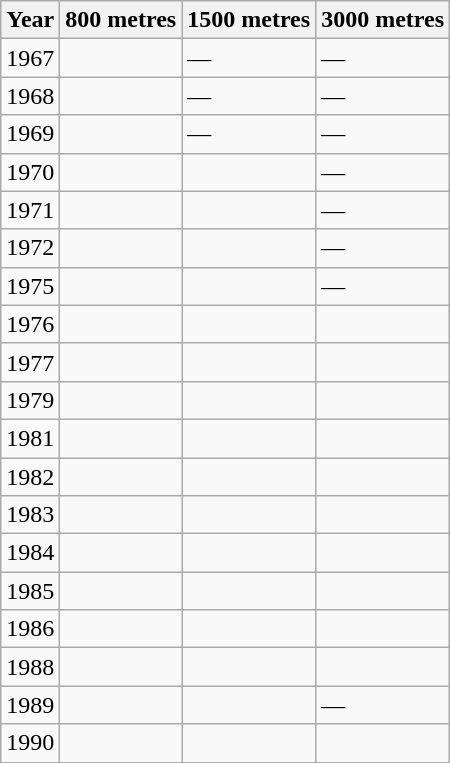<table class=wikitable>
<tr>
<th>Year</th>
<th>800 metres</th>
<th>1500 metres</th>
<th>3000 metres</th>
</tr>
<tr>
<td>1967</td>
<td></td>
<td>—</td>
<td>—</td>
</tr>
<tr>
<td>1968</td>
<td></td>
<td>—</td>
<td>—</td>
</tr>
<tr>
<td>1969</td>
<td></td>
<td>—</td>
<td>—</td>
</tr>
<tr>
<td>1970</td>
<td></td>
<td></td>
<td>—</td>
</tr>
<tr>
<td>1971</td>
<td></td>
<td></td>
<td>—</td>
</tr>
<tr>
<td>1972</td>
<td></td>
<td></td>
<td>—</td>
</tr>
<tr>
<td>1975</td>
<td></td>
<td></td>
<td>—</td>
</tr>
<tr>
<td>1976</td>
<td></td>
<td></td>
<td></td>
</tr>
<tr>
<td>1977</td>
<td></td>
<td></td>
<td></td>
</tr>
<tr>
<td>1979</td>
<td></td>
<td></td>
<td></td>
</tr>
<tr>
<td>1981</td>
<td></td>
<td></td>
<td></td>
</tr>
<tr>
<td>1982</td>
<td></td>
<td></td>
<td></td>
</tr>
<tr>
<td>1983</td>
<td></td>
<td></td>
<td></td>
</tr>
<tr>
<td>1984</td>
<td></td>
<td></td>
<td></td>
</tr>
<tr>
<td>1985</td>
<td></td>
<td></td>
<td></td>
</tr>
<tr>
<td>1986</td>
<td></td>
<td></td>
<td></td>
</tr>
<tr>
<td>1988</td>
<td></td>
<td></td>
<td></td>
</tr>
<tr>
<td>1989</td>
<td></td>
<td></td>
<td>—</td>
</tr>
<tr>
<td>1990</td>
<td></td>
<td></td>
<td></td>
</tr>
</table>
